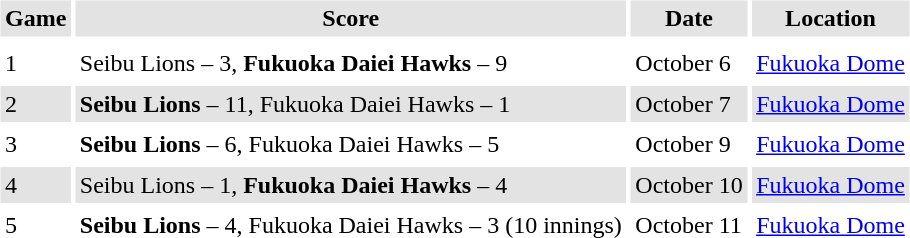<table border="0" cellspacing="3" cellpadding="3">
<tr style="background: #e3e3e3;">
<th>Game</th>
<th>Score</th>
<th>Date</th>
<th>Location</th>
</tr>
<tr style="background: #e3e3e3;">
</tr>
<tr>
<td>1</td>
<td>Seibu Lions – 3, <strong>Fukuoka Daiei Hawks</strong> – 9</td>
<td>October 6</td>
<td><a href='#'>Fukuoka Dome</a></td>
</tr>
<tr style="background: #e3e3e3;">
<td>2</td>
<td><strong>Seibu Lions</strong> – 11, Fukuoka Daiei Hawks – 1</td>
<td>October 7</td>
<td><a href='#'>Fukuoka Dome</a></td>
</tr>
<tr>
<td>3</td>
<td><strong>Seibu Lions</strong> – 6, Fukuoka Daiei Hawks – 5</td>
<td>October 9</td>
<td><a href='#'>Fukuoka Dome</a></td>
</tr>
<tr style="background: #e3e3e3;">
<td>4</td>
<td>Seibu Lions – 1, <strong>Fukuoka Daiei Hawks</strong> – 4</td>
<td>October 10</td>
<td><a href='#'>Fukuoka Dome</a></td>
</tr>
<tr>
<td>5</td>
<td><strong>Seibu Lions</strong> – 4, Fukuoka Daiei Hawks – 3 (10 innings)</td>
<td>October 11</td>
<td><a href='#'>Fukuoka Dome</a></td>
</tr>
</table>
